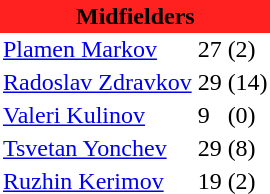<table class="toccolours" border="0" cellpadding="2" cellspacing="0" align="left" style="margin:0.5em;">
<tr>
<th colspan="4" align="center" bgcolor="#FF2020"><span>Midfielders</span></th>
</tr>
<tr>
<td> <a href='#'>Plamen Markov</a></td>
<td>27</td>
<td>(2)</td>
</tr>
<tr>
<td> <a href='#'>Radoslav Zdravkov</a></td>
<td>29</td>
<td>(14)</td>
</tr>
<tr>
<td> <a href='#'>Valeri Kulinov</a></td>
<td>9</td>
<td>(0)</td>
</tr>
<tr>
<td> <a href='#'>Tsvetan Yonchev</a></td>
<td>29</td>
<td>(8)</td>
</tr>
<tr>
<td> <a href='#'>Ruzhin Kerimov</a></td>
<td>19</td>
<td>(2)</td>
</tr>
<tr>
</tr>
</table>
